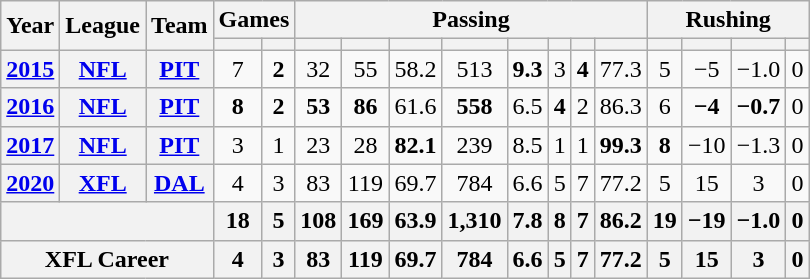<table class="wikitable" style="text-align:center;">
<tr>
<th rowspan="2">Year</th>
<th rowspan="2">League</th>
<th rowspan="2">Team</th>
<th colspan="2">Games</th>
<th colspan="8">Passing</th>
<th colspan="4">Rushing</th>
</tr>
<tr>
<th></th>
<th></th>
<th></th>
<th></th>
<th></th>
<th></th>
<th></th>
<th></th>
<th></th>
<th></th>
<th></th>
<th></th>
<th></th>
<th></th>
</tr>
<tr>
<th><a href='#'>2015</a></th>
<th><a href='#'>NFL</a></th>
<th><a href='#'>PIT</a></th>
<td>7</td>
<td><strong>2</strong></td>
<td>32</td>
<td>55</td>
<td>58.2</td>
<td>513</td>
<td><strong>9.3</strong></td>
<td>3</td>
<td><strong>4</strong></td>
<td>77.3</td>
<td>5</td>
<td>−5</td>
<td>−1.0</td>
<td>0</td>
</tr>
<tr>
<th><a href='#'>2016</a></th>
<th><a href='#'>NFL</a></th>
<th><a href='#'>PIT</a></th>
<td><strong>8</strong></td>
<td><strong>2</strong></td>
<td><strong>53</strong></td>
<td><strong>86</strong></td>
<td>61.6</td>
<td><strong>558</strong></td>
<td>6.5</td>
<td><strong>4</strong></td>
<td>2</td>
<td>86.3</td>
<td>6</td>
<td><strong>−4</strong></td>
<td><strong>−0.7</strong></td>
<td>0</td>
</tr>
<tr>
<th><a href='#'>2017</a></th>
<th><a href='#'>NFL</a></th>
<th><a href='#'>PIT</a></th>
<td>3</td>
<td>1</td>
<td>23</td>
<td>28</td>
<td><strong>82.1</strong></td>
<td>239</td>
<td>8.5</td>
<td>1</td>
<td>1</td>
<td><strong>99.3</strong></td>
<td><strong>8</strong></td>
<td>−10</td>
<td>−1.3</td>
<td>0</td>
</tr>
<tr>
<th><a href='#'>2020</a></th>
<th><a href='#'>XFL</a></th>
<th><a href='#'>DAL</a></th>
<td>4</td>
<td>3</td>
<td>83</td>
<td>119</td>
<td>69.7</td>
<td>784</td>
<td>6.6</td>
<td>5</td>
<td>7</td>
<td>77.2</td>
<td>5</td>
<td>15</td>
<td>3</td>
<td>0</td>
</tr>
<tr>
<th colspan="3"></th>
<th>18</th>
<th>5</th>
<th>108</th>
<th>169</th>
<th>63.9</th>
<th>1,310</th>
<th>7.8</th>
<th>8</th>
<th>7</th>
<th>86.2</th>
<th>19</th>
<th>−19</th>
<th>−1.0</th>
<th>0</th>
</tr>
<tr>
<th colspan="3">XFL Career</th>
<th>4</th>
<th>3</th>
<th>83</th>
<th>119</th>
<th>69.7</th>
<th>784</th>
<th>6.6</th>
<th>5</th>
<th>7</th>
<th>77.2</th>
<th>5</th>
<th>15</th>
<th>3</th>
<th>0</th>
</tr>
</table>
